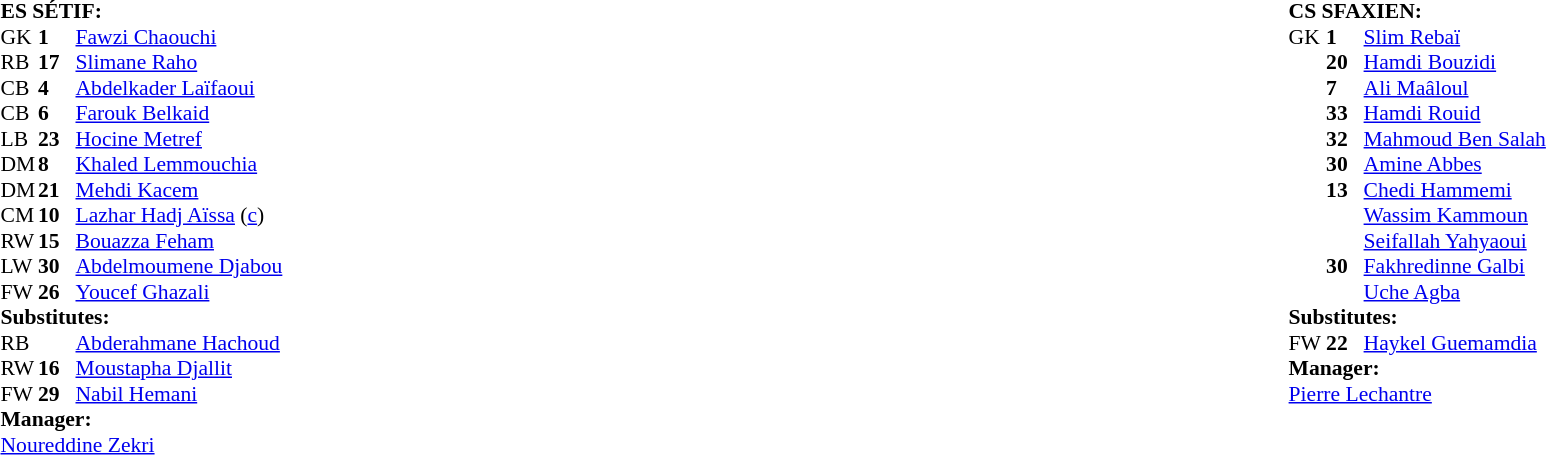<table width="100%">
<tr>
<td valign="top" width="50%"><br><table style="font-size: 90%" cellspacing="0" cellpadding="0">
<tr>
<td colspan="4"><strong>ES SÉTIF:</strong></td>
</tr>
<tr>
<th width=25></th>
<th width=25></th>
</tr>
<tr>
<td>GK</td>
<td><strong>1</strong></td>
<td> <a href='#'>Fawzi Chaouchi</a></td>
</tr>
<tr>
<td>RB</td>
<td><strong>17</strong></td>
<td> <a href='#'>Slimane Raho</a></td>
</tr>
<tr>
<td>CB</td>
<td><strong>4</strong></td>
<td> <a href='#'>Abdelkader Laïfaoui</a></td>
<td></td>
<td></td>
</tr>
<tr>
<td>CB</td>
<td><strong>6</strong></td>
<td> <a href='#'>Farouk Belkaid</a></td>
</tr>
<tr>
<td>LB</td>
<td><strong>23</strong></td>
<td> <a href='#'>Hocine Metref</a></td>
</tr>
<tr>
<td>DM</td>
<td><strong>8</strong></td>
<td> <a href='#'>Khaled Lemmouchia</a></td>
</tr>
<tr>
<td>DM</td>
<td><strong>21</strong></td>
<td> <a href='#'>Mehdi Kacem</a></td>
<td></td>
<td></td>
</tr>
<tr>
<td>CM</td>
<td><strong>10</strong></td>
<td> <a href='#'>Lazhar Hadj Aïssa</a>  (<a href='#'>c</a>)</td>
</tr>
<tr>
<td>RW</td>
<td><strong>15</strong></td>
<td> <a href='#'>Bouazza Feham</a></td>
</tr>
<tr>
<td>LW</td>
<td><strong>30</strong></td>
<td> <a href='#'>Abdelmoumene Djabou</a></td>
<td></td>
<td></td>
</tr>
<tr>
<td>FW</td>
<td><strong>26</strong></td>
<td> <a href='#'>Youcef Ghazali</a></td>
<td></td>
<td></td>
</tr>
<tr>
<td colspan=3><strong>Substitutes:</strong></td>
</tr>
<tr>
<td>RB</td>
<td></td>
<td> <a href='#'>Abderahmane Hachoud</a></td>
<td></td>
<td></td>
</tr>
<tr>
<td>RW</td>
<td><strong>16</strong></td>
<td> <a href='#'>Moustapha Djallit</a></td>
<td></td>
<td></td>
</tr>
<tr>
<td>FW</td>
<td><strong>29</strong></td>
<td> <a href='#'>Nabil Hemani</a></td>
<td></td>
<td></td>
</tr>
<tr>
<td colspan=3><strong>Manager:</strong></td>
</tr>
<tr>
<td colspan=4> <a href='#'>Noureddine Zekri</a></td>
</tr>
</table>
</td>
<td valign="top" width="50%"><br><table style="font-size: 90%" cellspacing="0" cellpadding="0" align=center>
<tr>
<td colspan="4"><strong>CS SFAXIEN:</strong></td>
</tr>
<tr>
<th width=25></th>
<th width=25></th>
</tr>
<tr>
<td>GK</td>
<td><strong>1</strong></td>
<td> <a href='#'>Slim Rebaï</a></td>
</tr>
<tr>
<td></td>
<td><strong>20</strong></td>
<td> <a href='#'>Hamdi Bouzidi</a></td>
</tr>
<tr>
<td></td>
<td><strong>7</strong></td>
<td> <a href='#'>Ali Maâloul</a></td>
</tr>
<tr>
<td></td>
<td><strong>33</strong></td>
<td> <a href='#'>Hamdi Rouid</a></td>
</tr>
<tr>
<td></td>
<td><strong>32</strong></td>
<td> <a href='#'>Mahmoud Ben Salah</a></td>
</tr>
<tr>
<td></td>
<td><strong>30</strong></td>
<td> <a href='#'>Amine Abbes</a></td>
</tr>
<tr>
<td></td>
<td><strong>13</strong></td>
<td> <a href='#'>Chedi Hammemi</a></td>
</tr>
<tr>
<td></td>
<td><strong> </strong></td>
<td> <a href='#'>Wassim Kammoun</a></td>
</tr>
<tr>
<td></td>
<td><strong> </strong></td>
<td> <a href='#'>Seifallah Yahyaoui</a></td>
</tr>
<tr>
<td></td>
<td><strong>30</strong></td>
<td> <a href='#'>Fakhredinne Galbi</a></td>
<td></td>
<td></td>
</tr>
<tr>
<td></td>
<td><strong> </strong></td>
<td> <a href='#'>Uche Agba</a></td>
</tr>
<tr>
<td colspan=3><strong>Substitutes:</strong></td>
</tr>
<tr>
<td>FW</td>
<td><strong>22</strong></td>
<td> <a href='#'>Haykel Guemamdia</a></td>
<td></td>
<td></td>
</tr>
<tr>
<td colspan=3><strong>Manager:</strong></td>
</tr>
<tr>
<td colspan=4> <a href='#'>Pierre Lechantre</a></td>
</tr>
</table>
</td>
</tr>
</table>
